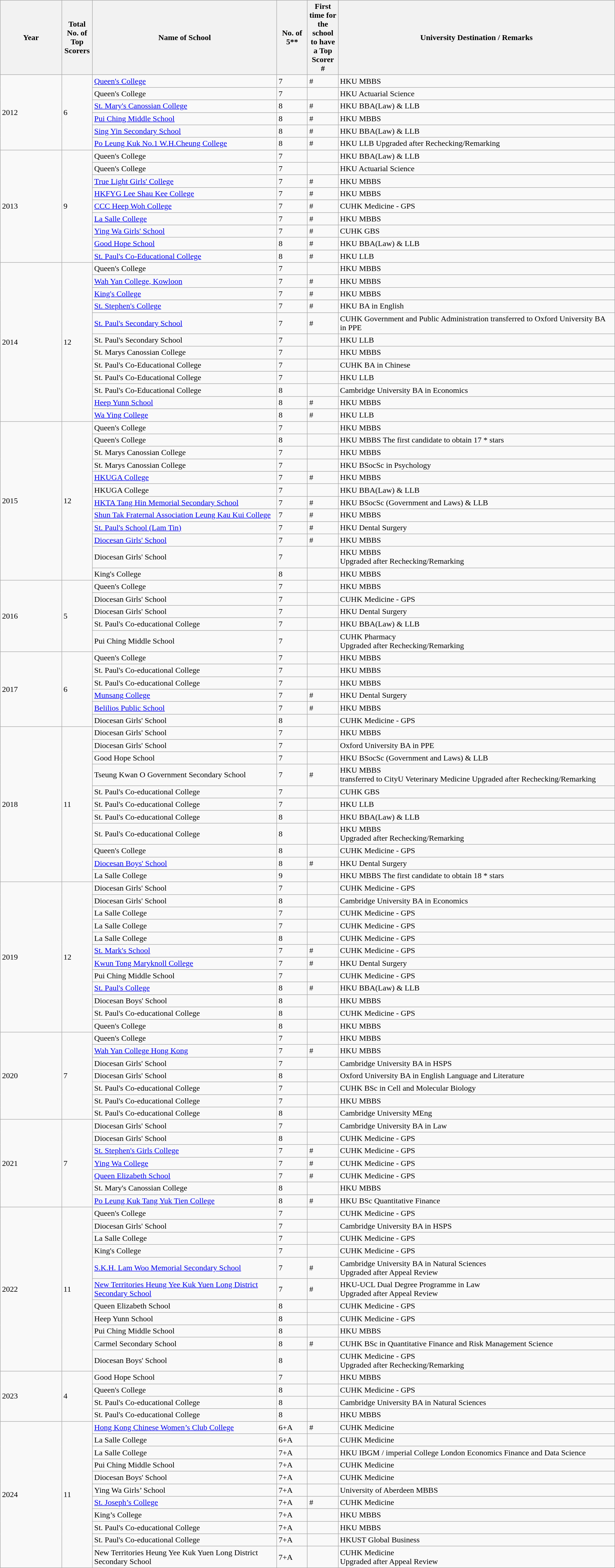<table class="wikitable">
<tr>
<th width=10%>Year</th>
<th width=5%>Total No. of Top Scorers</th>
<th width=30%>Name of School</th>
<th width=5%>No. of 5**</th>
<th width=5%>First time for the school to have a Top Scorer #</th>
<th width=45%>University Destination / Remarks</th>
</tr>
<tr>
<td rowspan="6">2012</td>
<td rowspan="6">6</td>
<td><a href='#'>Queen's College</a></td>
<td>7</td>
<td>#</td>
<td>HKU MBBS </td>
</tr>
<tr>
<td>Queen's College</td>
<td>7</td>
<td></td>
<td>HKU Actuarial Science </td>
</tr>
<tr>
<td><a href='#'>St. Mary's Canossian College</a></td>
<td>8</td>
<td>#</td>
<td>HKU BBA(Law) & LLB </td>
</tr>
<tr>
<td><a href='#'>Pui Ching Middle School</a></td>
<td>8</td>
<td>#</td>
<td>HKU MBBS </td>
</tr>
<tr>
<td><a href='#'>Sing Yin Secondary School</a></td>
<td>8</td>
<td>#</td>
<td>HKU BBA(Law) & LLB </td>
</tr>
<tr>
<td><a href='#'>Po Leung Kuk No.1 W.H.Cheung College</a></td>
<td>8</td>
<td>#</td>
<td>HKU LLB  Upgraded after Rechecking/Remarking </td>
</tr>
<tr>
<td rowspan="9">2013</td>
<td rowspan="9">9</td>
<td>Queen's College</td>
<td>7</td>
<td></td>
<td>HKU BBA(Law) & LLB </td>
</tr>
<tr>
<td>Queen's College</td>
<td>7</td>
<td></td>
<td>HKU Actuarial Science </td>
</tr>
<tr>
<td><a href='#'>True Light Girls' College</a></td>
<td>7</td>
<td>#</td>
<td>HKU MBBS </td>
</tr>
<tr>
<td><a href='#'>HKFYG Lee Shau Kee College</a></td>
<td>7</td>
<td>#</td>
<td>HKU MBBS </td>
</tr>
<tr>
<td><a href='#'>CCC Heep Woh College</a></td>
<td>7</td>
<td>#</td>
<td>CUHK Medicine - GPS </td>
</tr>
<tr>
<td><a href='#'>La Salle College</a></td>
<td>7</td>
<td>#</td>
<td>HKU MBBS </td>
</tr>
<tr>
<td><a href='#'>Ying Wa Girls' School</a></td>
<td>7</td>
<td>#</td>
<td>CUHK GBS </td>
</tr>
<tr>
<td><a href='#'>Good Hope School</a></td>
<td>8</td>
<td>#</td>
<td>HKU BBA(Law) & LLB </td>
</tr>
<tr>
<td><a href='#'>St. Paul's Co-Educational College</a></td>
<td>8</td>
<td>#</td>
<td>HKU LLB  </td>
</tr>
<tr>
<td rowspan="12">2014</td>
<td rowspan="12">12</td>
<td>Queen's College</td>
<td>7</td>
<td></td>
<td>HKU MBBS </td>
</tr>
<tr>
<td><a href='#'>Wah Yan College, Kowloon</a></td>
<td>7</td>
<td>#</td>
<td>HKU MBBS </td>
</tr>
<tr>
<td><a href='#'>King's College</a></td>
<td>7</td>
<td>#</td>
<td>HKU MBBS </td>
</tr>
<tr>
<td><a href='#'>St. Stephen's College</a></td>
<td>7</td>
<td>#</td>
<td>HKU BA in English </td>
</tr>
<tr>
<td><a href='#'>St. Paul's Secondary School</a></td>
<td>7</td>
<td>#</td>
<td>CUHK Government and Public Administration  transferred to Oxford University BA in PPE </td>
</tr>
<tr>
<td>St. Paul's Secondary School</td>
<td>7</td>
<td></td>
<td>HKU LLB </td>
</tr>
<tr>
<td>St. Marys Canossian College</td>
<td>7</td>
<td></td>
<td>HKU MBBS </td>
</tr>
<tr>
<td>St. Paul's Co-Educational College</td>
<td>7</td>
<td></td>
<td>CUHK BA in Chinese </td>
</tr>
<tr>
<td>St. Paul's Co-Educational College</td>
<td>7</td>
<td></td>
<td>HKU LLB </td>
</tr>
<tr>
<td>St. Paul's Co-Educational College</td>
<td>8</td>
<td></td>
<td>Cambridge University BA in Economics </td>
</tr>
<tr>
<td><a href='#'>Heep Yunn School</a></td>
<td>8</td>
<td>#</td>
<td>HKU MBBS </td>
</tr>
<tr>
<td><a href='#'>Wa Ying College</a></td>
<td>8</td>
<td>#</td>
<td>HKU LLB  </td>
</tr>
<tr>
<td rowspan="12">2015</td>
<td rowspan="12">12</td>
<td>Queen's College</td>
<td>7</td>
<td></td>
<td>HKU MBBS  </td>
</tr>
<tr>
<td>Queen's College</td>
<td>8</td>
<td></td>
<td>HKU MBBS   The first candidate to obtain 17 * stars </td>
</tr>
<tr>
<td>St. Marys Canossian College</td>
<td>7</td>
<td></td>
<td>HKU MBBS </td>
</tr>
<tr>
<td>St. Marys Canossian College</td>
<td>7</td>
<td></td>
<td>HKU BSocSc in Psychology </td>
</tr>
<tr>
<td><a href='#'>HKUGA College</a></td>
<td>7</td>
<td>#</td>
<td>HKU MBBS </td>
</tr>
<tr>
<td>HKUGA College</td>
<td>7</td>
<td></td>
<td>HKU BBA(Law) & LLB </td>
</tr>
<tr>
<td><a href='#'>HKTA Tang Hin Memorial Secondary School</a></td>
<td>7</td>
<td>#</td>
<td>HKU BSocSc (Government and Laws) & LLB </td>
</tr>
<tr>
<td><a href='#'>Shun Tak Fraternal Association Leung Kau Kui College</a></td>
<td>7</td>
<td>#</td>
<td>HKU MBBS </td>
</tr>
<tr>
<td><a href='#'>St. Paul's School (Lam Tin)</a></td>
<td>7</td>
<td>#</td>
<td>HKU Dental Surgery </td>
</tr>
<tr>
<td><a href='#'>Diocesan Girls' School</a></td>
<td>7</td>
<td>#</td>
<td>HKU MBBS </td>
</tr>
<tr>
<td>Diocesan Girls' School</td>
<td>7</td>
<td></td>
<td>HKU MBBS  <br>Upgraded after Rechecking/Remarking</td>
</tr>
<tr>
<td>King's College</td>
<td>8</td>
<td></td>
<td>HKU MBBS </td>
</tr>
<tr>
<td rowspan="5">2016</td>
<td rowspan="5">5</td>
<td>Queen's College</td>
<td>7</td>
<td></td>
<td>HKU MBBS  </td>
</tr>
<tr>
<td>Diocesan Girls' School</td>
<td>7</td>
<td></td>
<td>CUHK Medicine - GPS  </td>
</tr>
<tr>
<td>Diocesan Girls' School</td>
<td>7</td>
<td></td>
<td>HKU Dental Surgery </td>
</tr>
<tr>
<td>St. Paul's Co-educational College</td>
<td>7</td>
<td></td>
<td>HKU BBA(Law) & LLB </td>
</tr>
<tr>
<td>Pui Ching Middle School</td>
<td>7</td>
<td></td>
<td>CUHK Pharmacy<br>Upgraded after Rechecking/Remarking </td>
</tr>
<tr>
<td rowspan="6">2017</td>
<td rowspan="6">6</td>
<td>Queen's College</td>
<td>7</td>
<td></td>
<td>HKU MBBS </td>
</tr>
<tr>
<td>St. Paul's Co-educational College</td>
<td>7</td>
<td></td>
<td>HKU MBBS </td>
</tr>
<tr>
<td>St. Paul's Co-educational College</td>
<td>7</td>
<td></td>
<td>HKU MBBS </td>
</tr>
<tr>
<td><a href='#'>Munsang College</a></td>
<td>7</td>
<td>#</td>
<td>HKU Dental Surgery </td>
</tr>
<tr>
<td><a href='#'>Belilios Public School</a></td>
<td>7</td>
<td>#</td>
<td>HKU MBBS </td>
</tr>
<tr>
<td>Diocesan Girls' School</td>
<td>8</td>
<td></td>
<td>CUHK Medicine - GPS  </td>
</tr>
<tr>
<td rowspan="11">2018</td>
<td rowspan="11">11</td>
<td>Diocesan Girls' School</td>
<td>7</td>
<td></td>
<td>HKU MBBS </td>
</tr>
<tr>
<td>Diocesan Girls' School</td>
<td>7</td>
<td></td>
<td>Oxford University BA in PPE </td>
</tr>
<tr>
<td>Good Hope School</td>
<td>7</td>
<td></td>
<td>HKU BSocSc (Government and Laws) & LLB </td>
</tr>
<tr>
<td>Tseung Kwan O Government Secondary School</td>
<td>7</td>
<td>#</td>
<td>HKU MBBS<br>transferred to CityU Veterinary Medicine 
Upgraded after Rechecking/Remarking </td>
</tr>
<tr>
<td>St. Paul's Co-educational College</td>
<td>7</td>
<td></td>
<td>CUHK GBS</td>
</tr>
<tr>
<td>St. Paul's Co-educational College</td>
<td>7</td>
<td></td>
<td>HKU LLB </td>
</tr>
<tr>
<td>St. Paul's Co-educational College</td>
<td>8</td>
<td></td>
<td>HKU BBA(Law) & LLB  </td>
</tr>
<tr>
<td>St. Paul's Co-educational College</td>
<td>8</td>
<td></td>
<td>HKU MBBS<br>Upgraded after Rechecking/Remarking </td>
</tr>
<tr>
<td>Queen's College</td>
<td>8</td>
<td></td>
<td>CUHK Medicine - GPS </td>
</tr>
<tr>
<td><a href='#'>Diocesan Boys' School</a></td>
<td>8</td>
<td>#</td>
<td>HKU Dental Surgery </td>
</tr>
<tr>
<td>La Salle College</td>
<td>9</td>
<td></td>
<td>HKU MBBS   The first candidate to obtain 18 * stars  </td>
</tr>
<tr>
<td rowspan="12">2019</td>
<td rowspan="12">12</td>
<td>Diocesan Girls' School</td>
<td>7</td>
<td></td>
<td>CUHK Medicine - GPS </td>
</tr>
<tr>
<td>Diocesan Girls' School</td>
<td>8</td>
<td></td>
<td>Cambridge University BA in Economics  </td>
</tr>
<tr>
<td>La Salle College</td>
<td>7</td>
<td></td>
<td>CUHK Medicine - GPS </td>
</tr>
<tr>
<td>La Salle College</td>
<td>7</td>
<td></td>
<td>CUHK Medicine - GPS </td>
</tr>
<tr>
<td>La Salle College</td>
<td>8</td>
<td></td>
<td>CUHK Medicine - GPS </td>
</tr>
<tr>
<td><a href='#'>St. Mark's School</a></td>
<td>7</td>
<td>#</td>
<td>CUHK Medicine - GPS </td>
</tr>
<tr>
<td><a href='#'>Kwun Tong Maryknoll College</a></td>
<td>7</td>
<td>#</td>
<td>HKU Dental Surgery </td>
</tr>
<tr>
<td>Pui Ching Middle School</td>
<td>7</td>
<td></td>
<td>CUHK Medicine - GPS </td>
</tr>
<tr>
<td><a href='#'>St. Paul's College</a></td>
<td>8</td>
<td>#</td>
<td>HKU BBA(Law) & LLB </td>
</tr>
<tr>
<td>Diocesan Boys' School</td>
<td>8</td>
<td></td>
<td>HKU MBBS </td>
</tr>
<tr>
<td>St. Paul's Co-educational College</td>
<td>8</td>
<td></td>
<td>CUHK Medicine - GPS </td>
</tr>
<tr>
<td>Queen's College</td>
<td>8</td>
<td></td>
<td>HKU MBBS </td>
</tr>
<tr>
<td rowspan="7">2020</td>
<td rowspan="7">7</td>
<td>Queen's College</td>
<td>7</td>
<td></td>
<td>HKU MBBS </td>
</tr>
<tr>
<td><a href='#'>Wah Yan College Hong Kong</a></td>
<td>7</td>
<td>#</td>
<td>HKU MBBS </td>
</tr>
<tr>
<td>Diocesan Girls' School</td>
<td>7</td>
<td></td>
<td>Cambridge University BA in HSPS </td>
</tr>
<tr>
<td>Diocesan Girls' School</td>
<td>8</td>
<td></td>
<td>Oxford University BA in English Language and Literature </td>
</tr>
<tr>
<td>St. Paul's Co-educational College</td>
<td>7</td>
<td></td>
<td>CUHK BSc in Cell and Molecular Biology </td>
</tr>
<tr>
<td>St. Paul's Co-educational College</td>
<td>7</td>
<td></td>
<td>HKU MBBS </td>
</tr>
<tr>
<td>St. Paul's Co-educational College</td>
<td>8</td>
<td></td>
<td>Cambridge University MEng </td>
</tr>
<tr>
<td rowspan="7">2021</td>
<td rowspan="7">7</td>
<td>Diocesan Girls' School</td>
<td>7</td>
<td></td>
<td>Cambridge University BA in Law </td>
</tr>
<tr>
<td>Diocesan Girls' School</td>
<td>8</td>
<td></td>
<td>CUHK Medicine - GPS </td>
</tr>
<tr>
<td><a href='#'>St. Stephen's Girls College</a></td>
<td>7</td>
<td>#</td>
<td>CUHK Medicine - GPS </td>
</tr>
<tr>
<td><a href='#'>Ying Wa College</a></td>
<td>7</td>
<td>#</td>
<td>CUHK Medicine - GPS </td>
</tr>
<tr>
<td><a href='#'>Queen Elizabeth School</a></td>
<td>7</td>
<td>#</td>
<td>CUHK Medicine - GPS </td>
</tr>
<tr>
<td>St. Mary's Canossian College</td>
<td>8</td>
<td></td>
<td>HKU MBBS </td>
</tr>
<tr>
<td><a href='#'>Po Leung Kuk Tang Yuk Tien College</a></td>
<td>8</td>
<td>#</td>
<td>HKU BSc Quantitative Finance </td>
</tr>
<tr>
<td rowspan="11">2022</td>
<td rowspan="11">11</td>
<td>Queen's College</td>
<td>7</td>
<td></td>
<td>CUHK Medicine - GPS </td>
</tr>
<tr>
<td>Diocesan Girls' School</td>
<td>7</td>
<td></td>
<td>Cambridge University BA in HSPS </td>
</tr>
<tr>
<td>La Salle College</td>
<td>7</td>
<td></td>
<td>CUHK Medicine - GPS </td>
</tr>
<tr>
<td>King's College</td>
<td>7</td>
<td></td>
<td>CUHK Medicine - GPS </td>
</tr>
<tr>
<td><a href='#'>S.K.H. Lam Woo Memorial Secondary School</a></td>
<td>7</td>
<td>#</td>
<td>Cambridge University BA in Natural Sciences<br>Upgraded after Appeal Review </td>
</tr>
<tr>
<td><a href='#'>New Territories Heung Yee Kuk Yuen Long District Secondary School</a></td>
<td>7</td>
<td>#</td>
<td>HKU-UCL Dual Degree Programme in Law<br>Upgraded after Appeal Review </td>
</tr>
<tr>
<td>Queen Elizabeth School</td>
<td>8</td>
<td></td>
<td>CUHK Medicine - GPS </td>
</tr>
<tr>
<td>Heep Yunn School</td>
<td>8</td>
<td></td>
<td>CUHK Medicine - GPS </td>
</tr>
<tr>
<td>Pui Ching Middle School</td>
<td>8</td>
<td></td>
<td>HKU MBBS </td>
</tr>
<tr>
<td>Carmel Secondary School</td>
<td>8</td>
<td>#</td>
<td>CUHK BSc in Quantitative Finance and Risk Management Science </td>
</tr>
<tr>
<td>Diocesan Boys' School</td>
<td>8</td>
<td></td>
<td>CUHK Medicine - GPS<br>Upgraded after Rechecking/Remarking </td>
</tr>
<tr>
<td rowspan="4">2023</td>
<td rowspan="4">4</td>
<td>Good Hope School</td>
<td>7</td>
<td></td>
<td>HKU MBBS </td>
</tr>
<tr>
<td>Queen's College</td>
<td>8</td>
<td></td>
<td>CUHK Medicine - GPS </td>
</tr>
<tr>
<td>St. Paul's Co-educational College</td>
<td>8</td>
<td></td>
<td>Cambridge University BA in Natural Sciences </td>
</tr>
<tr>
<td>St. Paul's Co-educational College</td>
<td>8</td>
<td></td>
<td>HKU MBBS </td>
</tr>
<tr>
<td rowspan="11">2024</td>
<td rowspan="11">11</td>
<td><a href='#'>Hong Kong Chinese Women’s Club College</a></td>
<td>6+A</td>
<td>#</td>
<td>CUHK Medicine </td>
</tr>
<tr>
<td>La Salle College</td>
<td>6+A</td>
<td></td>
<td>CUHK Medicine</td>
</tr>
<tr>
<td>La Salle College</td>
<td>7+A</td>
<td></td>
<td>HKU IBGM / imperial College London Economics Finance and Data Science</td>
</tr>
<tr>
<td>Pui Ching Middle School</td>
<td>7+A</td>
<td></td>
<td>CUHK Medicine </td>
</tr>
<tr>
<td>Diocesan Boys' School</td>
<td>7+A</td>
<td></td>
<td>CUHK Medicine</td>
</tr>
<tr>
<td>Ying Wa Girls’ School</td>
<td>7+A</td>
<td></td>
<td>University of Aberdeen MBBS </td>
</tr>
<tr>
<td><a href='#'>St. Joseph’s College</a></td>
<td>7+A</td>
<td>#</td>
<td>CUHK Medicine </td>
</tr>
<tr>
<td>King’s College</td>
<td>7+A</td>
<td></td>
<td>HKU MBBS</td>
</tr>
<tr>
<td>St. Paul's Co-educational College</td>
<td>7+A</td>
<td></td>
<td>HKU MBBS</td>
</tr>
<tr>
<td>St. Paul's Co-educational College</td>
<td>7+A</td>
<td></td>
<td>HKUST Global Business </td>
</tr>
<tr>
<td>New Territories Heung Yee Kuk Yuen Long District Secondary School</td>
<td>7+A</td>
<td></td>
<td>CUHK Medicine<br>Upgraded after Appeal Review </td>
</tr>
</table>
